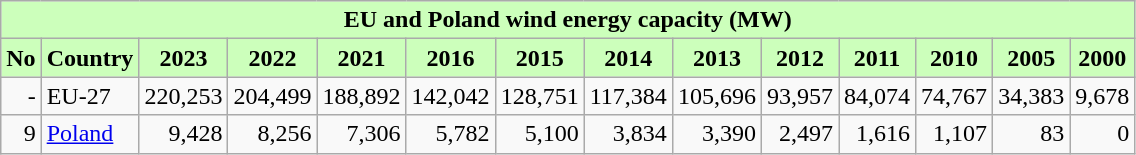<table class="wikitable" style="text-align:right">
<tr>
<th colspan="22"  style="text-align:center; background:#cfb;">EU and Poland wind energy capacity (MW)</th>
</tr>
<tr>
<th style="background:#cfb;">No</th>
<th style="background:#cfb;">Country</th>
<th style="background:#cfb;">2023</th>
<th style="background:#cfb;">2022</th>
<th style="background:#cfb;">2021</th>
<th style="background:#cfb;">2016</th>
<th style="background:#cfb;">2015</th>
<th style="background:#cfb;">2014</th>
<th style="background:#cfb;">2013</th>
<th style="background:#cfb;">2012</th>
<th style="background:#cfb;">2011</th>
<th style="background:#cfb;">2010</th>
<th style="background:#cfb;">2005</th>
<th style="background:#cfb;">2000</th>
</tr>
<tr>
<td>-</td>
<td align=left>EU-27</td>
<td>220,253</td>
<td>204,499</td>
<td>188,892</td>
<td>142,042</td>
<td>128,751</td>
<td>117,384</td>
<td>105,696</td>
<td>93,957</td>
<td>84,074</td>
<td>74,767</td>
<td>34,383</td>
<td>9,678</td>
</tr>
<tr>
<td>9</td>
<td align=left><a href='#'>Poland</a></td>
<td>9,428</td>
<td>8,256</td>
<td>7,306</td>
<td>5,782</td>
<td>5,100</td>
<td>3,834</td>
<td>3,390</td>
<td>2,497</td>
<td>1,616</td>
<td>1,107</td>
<td>83</td>
<td>0</td>
</tr>
</table>
